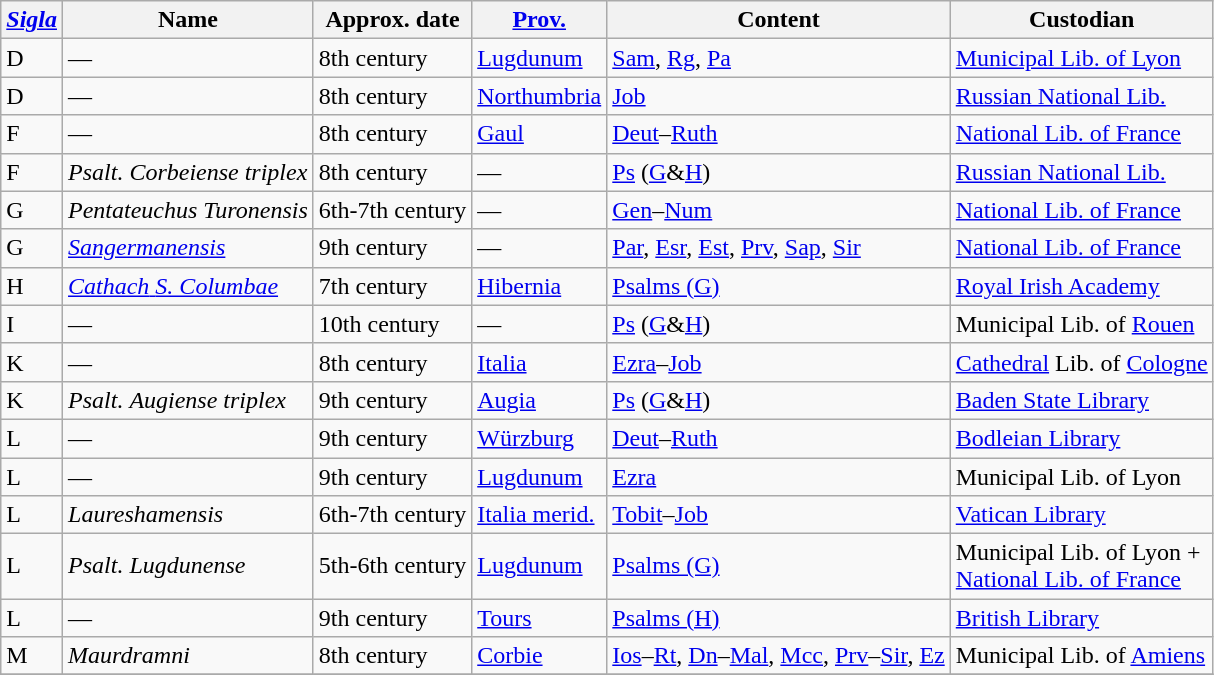<table class="wikitable sortable mw-collapsible">
<tr>
<th><a href='#'><em>Sigla</em></a></th>
<th>Name</th>
<th>Approx. date</th>
<th><a href='#'>Prov.</a></th>
<th>Content</th>
<th>Custodian</th>
</tr>
<tr>
<td>D</td>
<td>—</td>
<td>8th century</td>
<td><a href='#'>Lugdunum</a></td>
<td><a href='#'>Sam</a>, <a href='#'>Rg</a>, <a href='#'>Pa</a></td>
<td><a href='#'>Municipal Lib. of Lyon</a></td>
</tr>
<tr>
<td>D</td>
<td>—</td>
<td>8th century</td>
<td><a href='#'>Northumbria</a></td>
<td><a href='#'>Job</a></td>
<td><a href='#'>Russian National Lib.</a></td>
</tr>
<tr>
<td>F</td>
<td>—</td>
<td>8th century</td>
<td><a href='#'>Gaul</a></td>
<td><a href='#'>Deut</a>–<a href='#'>Ruth</a></td>
<td><a href='#'>National Lib. of France</a></td>
</tr>
<tr>
<td>F</td>
<td><em>Psalt. Corbeiense triplex</em></td>
<td>8th century</td>
<td>—</td>
<td><a href='#'>Ps</a> (<a href='#'>G</a>&<a href='#'>H</a>)</td>
<td><a href='#'>Russian National Lib.</a></td>
</tr>
<tr>
<td>G</td>
<td><em>Pentateuchus Turonensis</em></td>
<td>6th-7th century</td>
<td>—</td>
<td><a href='#'>Gen</a>–<a href='#'>Num</a></td>
<td><a href='#'>National Lib. of France</a></td>
</tr>
<tr>
<td>G</td>
<td><a href='#'><em>Sangermanensis</em></a></td>
<td>9th century</td>
<td>—</td>
<td><a href='#'>Par</a>, <a href='#'>Esr</a>, <a href='#'>Est</a>, <a href='#'>Prv</a>, <a href='#'>Sap</a>, <a href='#'>Sir</a></td>
<td><a href='#'>National Lib. of France</a></td>
</tr>
<tr>
<td>H</td>
<td><a href='#'><em>Cathach</em> <em>S. Columbae</em></a></td>
<td>7th century</td>
<td><a href='#'>Hibernia</a></td>
<td><a href='#'>Psalms (G)</a></td>
<td><a href='#'>Royal Irish Academy</a></td>
</tr>
<tr>
<td>I</td>
<td>—</td>
<td>10th century</td>
<td>—</td>
<td><a href='#'>Ps</a> (<a href='#'>G</a>&<a href='#'>H</a>)</td>
<td>Municipal Lib. of <a href='#'>Rouen</a></td>
</tr>
<tr>
<td>K</td>
<td>—</td>
<td>8th century</td>
<td><a href='#'>Italia</a></td>
<td><a href='#'>Ezra</a>–<a href='#'>Job</a></td>
<td><a href='#'>Cathedral</a> Lib. of <a href='#'>Cologne</a></td>
</tr>
<tr>
<td>K</td>
<td><em>Psalt.</em> <em>Augiense</em> <em>triplex</em></td>
<td>9th century</td>
<td><a href='#'>Augia</a></td>
<td><a href='#'>Ps</a> (<a href='#'>G</a>&<a href='#'>H</a>)</td>
<td><a href='#'>Baden State Library</a></td>
</tr>
<tr>
<td>L</td>
<td>—</td>
<td>9th century</td>
<td><a href='#'>Würzburg</a></td>
<td><a href='#'>Deut</a>–<a href='#'>Ruth</a></td>
<td><a href='#'>Bodleian Library</a></td>
</tr>
<tr>
<td>L</td>
<td>—</td>
<td>9th century</td>
<td><a href='#'>Lugdunum</a></td>
<td><a href='#'>Ezra</a></td>
<td>Municipal Lib. of Lyon</td>
</tr>
<tr>
<td>L</td>
<td><em>Laureshamensis</em></td>
<td>6th-7th century</td>
<td><a href='#'>Italia merid.</a></td>
<td><a href='#'>Tobit</a>–<a href='#'>Job</a></td>
<td><a href='#'>Vatican Library</a></td>
</tr>
<tr>
<td>L</td>
<td><em>Psalt. Lugdunense</em></td>
<td>5th-6th century</td>
<td><a href='#'>Lugdunum</a></td>
<td><a href='#'>Psalms (G)</a></td>
<td>Municipal Lib. of Lyon +<br><a href='#'>National Lib. of France</a></td>
</tr>
<tr>
<td>L</td>
<td>—</td>
<td>9th century</td>
<td><a href='#'>Tours</a></td>
<td><a href='#'>Psalms (H)</a></td>
<td><a href='#'>British Library</a></td>
</tr>
<tr>
<td>M</td>
<td><em>Maurdramni</em></td>
<td>8th century</td>
<td><a href='#'>Corbie</a></td>
<td><a href='#'>Ios</a>–<a href='#'>Rt</a>, <a href='#'>Dn</a>–<a href='#'>Mal</a>, <a href='#'>Mcc</a>, <a href='#'>Prv</a>–<a href='#'>Sir</a>, <a href='#'>Ez</a></td>
<td>Municipal Lib. of <a href='#'>Amiens</a></td>
</tr>
<tr>
</tr>
</table>
